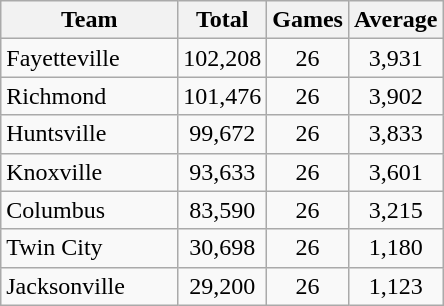<table class="wikitable">
<tr>
<th width="40%">Team</th>
<th>Total</th>
<th>Games</th>
<th>Average</th>
</tr>
<tr align=center>
<td align=left>Fayetteville</td>
<td>102,208</td>
<td>26</td>
<td>3,931</td>
</tr>
<tr align=center>
<td align=left>Richmond</td>
<td>101,476</td>
<td>26</td>
<td>3,902</td>
</tr>
<tr align=center>
<td align=left>Huntsville</td>
<td>99,672</td>
<td>26</td>
<td>3,833</td>
</tr>
<tr align=center>
<td align=left>Knoxville</td>
<td>93,633</td>
<td>26</td>
<td>3,601</td>
</tr>
<tr align=center>
<td align=left>Columbus</td>
<td>83,590</td>
<td>26</td>
<td>3,215</td>
</tr>
<tr align=center>
<td align=left>Twin City</td>
<td>30,698</td>
<td>26</td>
<td>1,180</td>
</tr>
<tr align=center>
<td align=left>Jacksonville</td>
<td>29,200</td>
<td>26</td>
<td>1,123</td>
</tr>
</table>
